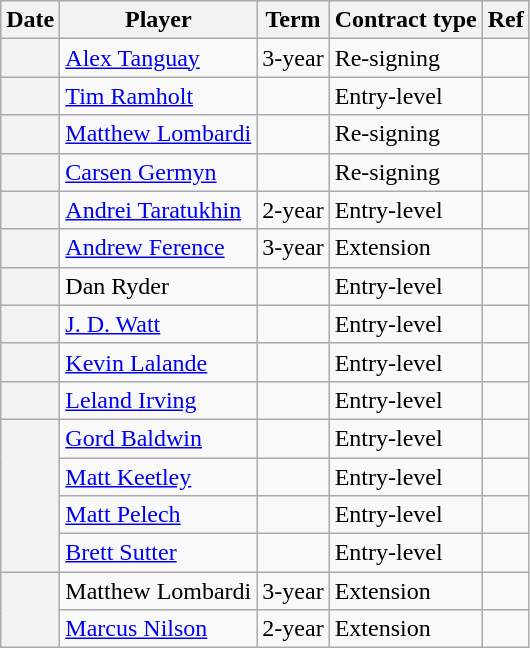<table class="wikitable plainrowheaders">
<tr style="background:#ddd; text-align:center;">
<th>Date</th>
<th>Player</th>
<th>Term</th>
<th>Contract type</th>
<th>Ref</th>
</tr>
<tr>
<th scope="row"></th>
<td><a href='#'>Alex Tanguay</a></td>
<td>3-year</td>
<td>Re-signing</td>
<td></td>
</tr>
<tr>
<th scope="row"></th>
<td><a href='#'>Tim Ramholt</a></td>
<td></td>
<td>Entry-level</td>
<td></td>
</tr>
<tr>
<th scope="row"></th>
<td><a href='#'>Matthew Lombardi</a></td>
<td></td>
<td>Re-signing</td>
<td></td>
</tr>
<tr>
<th scope="row"></th>
<td><a href='#'>Carsen Germyn</a></td>
<td></td>
<td>Re-signing</td>
<td></td>
</tr>
<tr>
<th scope="row"></th>
<td><a href='#'>Andrei Taratukhin</a></td>
<td>2-year</td>
<td>Entry-level</td>
<td></td>
</tr>
<tr>
<th scope="row"></th>
<td><a href='#'>Andrew Ference</a></td>
<td>3-year</td>
<td>Extension</td>
<td></td>
</tr>
<tr>
<th scope="row"></th>
<td>Dan Ryder</td>
<td></td>
<td>Entry-level</td>
<td></td>
</tr>
<tr>
<th scope="row"></th>
<td><a href='#'>J. D. Watt</a></td>
<td></td>
<td>Entry-level</td>
<td></td>
</tr>
<tr>
<th scope="row"></th>
<td><a href='#'>Kevin Lalande</a></td>
<td></td>
<td>Entry-level</td>
<td></td>
</tr>
<tr>
<th scope="row"></th>
<td><a href='#'>Leland Irving</a></td>
<td></td>
<td>Entry-level</td>
<td></td>
</tr>
<tr>
<th scope="row" rowspan=4></th>
<td><a href='#'>Gord Baldwin</a></td>
<td></td>
<td>Entry-level</td>
<td></td>
</tr>
<tr>
<td><a href='#'>Matt Keetley</a></td>
<td></td>
<td>Entry-level</td>
<td></td>
</tr>
<tr>
<td><a href='#'>Matt Pelech</a></td>
<td></td>
<td>Entry-level</td>
<td></td>
</tr>
<tr>
<td><a href='#'>Brett Sutter</a></td>
<td></td>
<td>Entry-level</td>
<td></td>
</tr>
<tr>
<th scope="row" rowspan=2></th>
<td>Matthew Lombardi</td>
<td>3-year</td>
<td>Extension</td>
<td></td>
</tr>
<tr>
<td><a href='#'>Marcus Nilson</a></td>
<td>2-year</td>
<td>Extension</td>
<td></td>
</tr>
</table>
